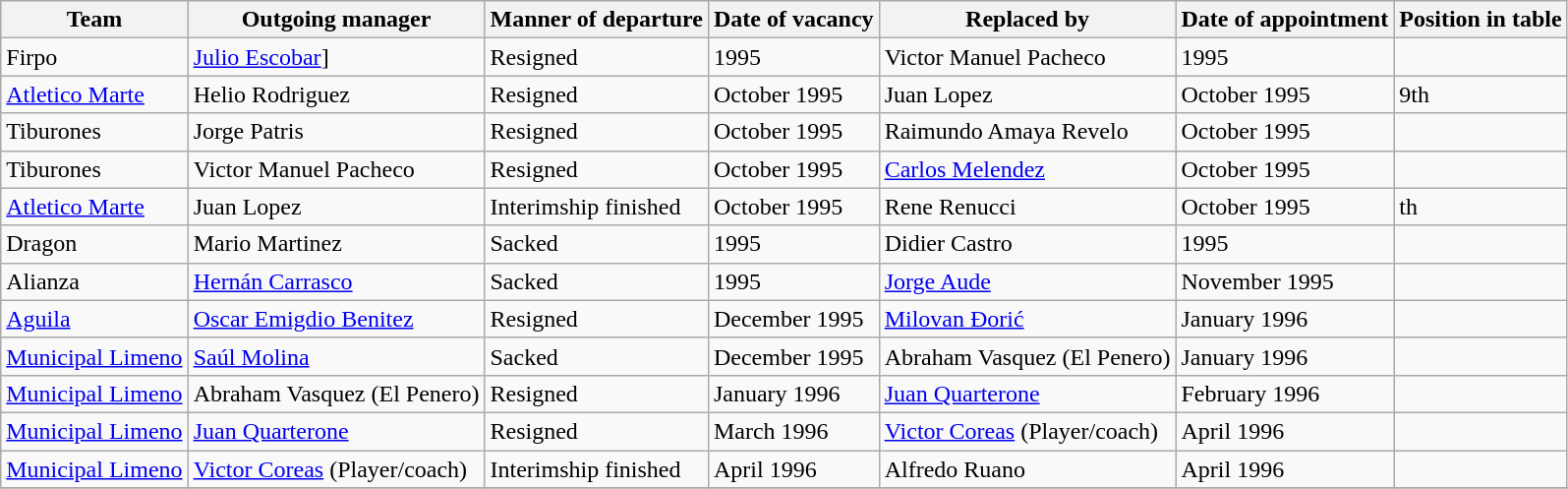<table class="wikitable">
<tr>
<th>Team</th>
<th>Outgoing manager</th>
<th>Manner of departure</th>
<th>Date of vacancy</th>
<th>Replaced by</th>
<th>Date of appointment</th>
<th>Position in table</th>
</tr>
<tr>
<td>Firpo</td>
<td> <a href='#'>Julio Escobar</a>]</td>
<td>Resigned</td>
<td>1995</td>
<td> Victor Manuel Pacheco</td>
<td>1995</td>
<td></td>
</tr>
<tr>
<td><a href='#'>Atletico Marte</a></td>
<td> Helio Rodriguez</td>
<td>Resigned</td>
<td>October 1995</td>
<td> Juan Lopez</td>
<td>October 1995</td>
<td>9th</td>
</tr>
<tr>
<td>Tiburones</td>
<td> Jorge Patris</td>
<td>Resigned</td>
<td>October 1995</td>
<td> Raimundo Amaya Revelo</td>
<td>October 1995</td>
<td></td>
</tr>
<tr>
<td>Tiburones</td>
<td> Victor Manuel Pacheco</td>
<td>Resigned</td>
<td>October 1995</td>
<td> <a href='#'>Carlos Melendez</a></td>
<td>October 1995</td>
<td></td>
</tr>
<tr>
<td><a href='#'>Atletico Marte</a></td>
<td> Juan Lopez</td>
<td>Interimship finished</td>
<td>October 1995</td>
<td> Rene Renucci</td>
<td>October 1995</td>
<td>th</td>
</tr>
<tr>
<td>Dragon</td>
<td> Mario Martinez</td>
<td>Sacked</td>
<td>1995</td>
<td> Didier Castro</td>
<td>1995</td>
<td></td>
</tr>
<tr>
<td>Alianza</td>
<td> <a href='#'>Hernán Carrasco</a></td>
<td>Sacked</td>
<td>1995</td>
<td> <a href='#'>Jorge Aude</a></td>
<td>November 1995</td>
<td></td>
</tr>
<tr>
<td><a href='#'>Aguila</a></td>
<td> <a href='#'>Oscar Emigdio Benitez</a></td>
<td>Resigned</td>
<td>December 1995</td>
<td> <a href='#'>Milovan Đorić</a></td>
<td>January 1996</td>
<td></td>
</tr>
<tr>
<td><a href='#'>Municipal Limeno</a></td>
<td> <a href='#'>Saúl Molina</a></td>
<td>Sacked</td>
<td>December 1995</td>
<td> Abraham Vasquez (El Penero)</td>
<td>January 1996</td>
<td></td>
</tr>
<tr>
<td><a href='#'>Municipal Limeno</a></td>
<td> Abraham Vasquez (El Penero)</td>
<td>Resigned</td>
<td>January 1996</td>
<td> <a href='#'>Juan Quarterone</a></td>
<td>February 1996</td>
<td></td>
</tr>
<tr>
<td><a href='#'>Municipal Limeno</a></td>
<td> <a href='#'>Juan Quarterone</a></td>
<td>Resigned</td>
<td>March 1996</td>
<td> <a href='#'>Victor Coreas</a> (Player/coach)</td>
<td>April 1996</td>
<td></td>
</tr>
<tr>
<td><a href='#'>Municipal Limeno</a></td>
<td> <a href='#'>Victor Coreas</a> (Player/coach)</td>
<td>Interimship finished</td>
<td>April 1996</td>
<td> Alfredo Ruano</td>
<td>April 1996</td>
<td></td>
</tr>
<tr>
</tr>
</table>
